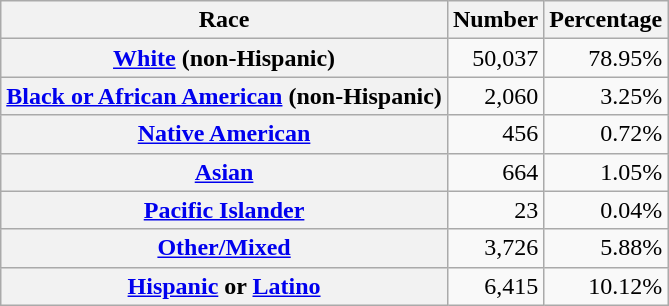<table class="wikitable" style="text-align:right">
<tr>
<th scope="col">Race</th>
<th scope="col">Number</th>
<th scope="col">Percentage</th>
</tr>
<tr>
<th scope="row"><a href='#'>White</a> (non-Hispanic)</th>
<td>50,037</td>
<td>78.95%</td>
</tr>
<tr>
<th scope="row"><a href='#'>Black or African American</a> (non-Hispanic)</th>
<td>2,060</td>
<td>3.25%</td>
</tr>
<tr>
<th scope="row"><a href='#'>Native American</a></th>
<td>456</td>
<td>0.72%</td>
</tr>
<tr>
<th scope="row"><a href='#'>Asian</a></th>
<td>664</td>
<td>1.05%</td>
</tr>
<tr>
<th scope="row"><a href='#'>Pacific Islander</a></th>
<td>23</td>
<td>0.04%</td>
</tr>
<tr>
<th scope="row"><a href='#'>Other/Mixed</a></th>
<td>3,726</td>
<td>5.88%</td>
</tr>
<tr>
<th scope="row"><a href='#'>Hispanic</a> or <a href='#'>Latino</a></th>
<td>6,415</td>
<td>10.12%</td>
</tr>
</table>
